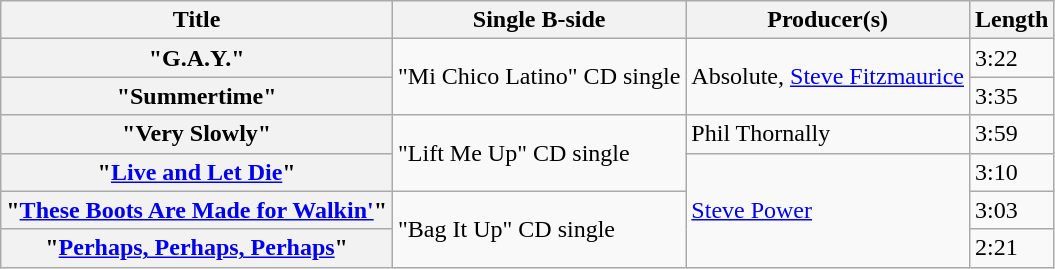<table class="wikitable plainrowheaders">
<tr>
<th scope="col">Title</th>
<th scope="col">Single B-side</th>
<th scope="col">Producer(s)</th>
<th scope="col">Length</th>
</tr>
<tr>
<th scope="row">"G.A.Y."</th>
<td rowspan="2">"Mi Chico Latino" CD single</td>
<td rowspan="2">Absolute, <a href='#'>Steve Fitzmaurice</a></td>
<td>3:22</td>
</tr>
<tr>
<th scope="row">"Summertime"</th>
<td>3:35</td>
</tr>
<tr>
<th scope="row">"Very Slowly"</th>
<td rowspan="2">"Lift Me Up" CD single</td>
<td>Phil Thornally</td>
<td>3:59</td>
</tr>
<tr>
<th scope="row">"<a href='#'>Live and Let Die</a>"</th>
<td rowspan="3"><a href='#'>Steve Power</a></td>
<td>3:10</td>
</tr>
<tr>
<th scope="row">"<a href='#'>These Boots Are Made for Walkin'</a>"</th>
<td rowspan="2">"Bag It Up" CD single</td>
<td>3:03</td>
</tr>
<tr>
<th scope="row">"<a href='#'>Perhaps, Perhaps, Perhaps</a>"</th>
<td>2:21</td>
</tr>
</table>
